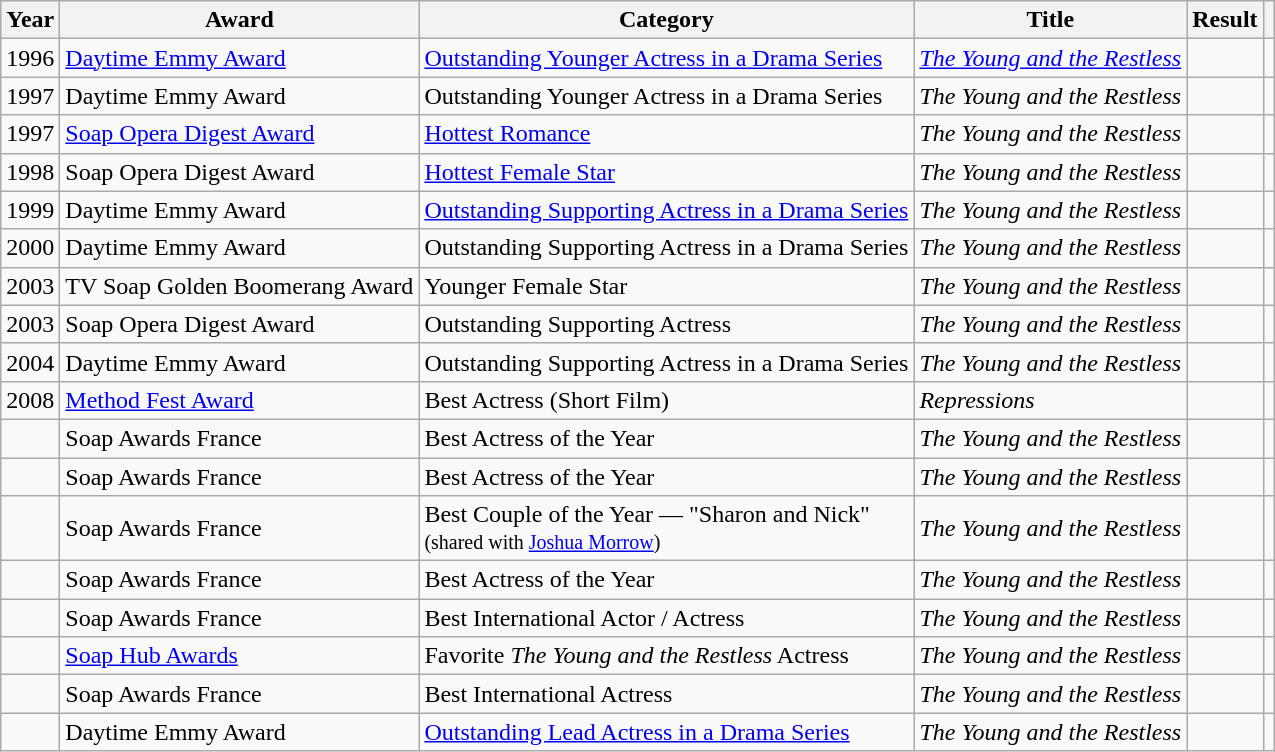<table class="wikitable sortable plainrowheaders">
<tr>
<th scope="col">Year</th>
<th scope="col">Award</th>
<th scope="col">Category</th>
<th scope="col">Title</th>
<th scope="col">Result</th>
<th scope="col" class="unsortable"></th>
</tr>
<tr>
<td style="text-align:center;">1996</td>
<td><a href='#'>Daytime Emmy Award</a></td>
<td><a href='#'>Outstanding Younger Actress in a Drama Series</a></td>
<td><em><a href='#'>The Young and the Restless</a></em></td>
<td></td>
<td></td>
</tr>
<tr>
<td style="text-align:center;">1997</td>
<td>Daytime Emmy Award</td>
<td>Outstanding Younger Actress in a Drama Series</td>
<td><em>The Young and the Restless</em></td>
<td></td>
<td></td>
</tr>
<tr>
<td style="text-align:center;">1997</td>
<td><a href='#'>Soap Opera Digest Award</a></td>
<td><a href='#'>Hottest Romance</a> </td>
<td><em>The Young and the Restless</em></td>
<td></td>
<td></td>
</tr>
<tr>
<td style="text-align:center;">1998</td>
<td>Soap Opera Digest Award</td>
<td><a href='#'>Hottest Female Star</a></td>
<td><em>The Young and the Restless</em></td>
<td></td>
<td></td>
</tr>
<tr>
<td style="text-align:center;">1999</td>
<td>Daytime Emmy Award</td>
<td><a href='#'>Outstanding Supporting Actress in a Drama Series</a></td>
<td><em>The Young and the Restless</em></td>
<td></td>
<td></td>
</tr>
<tr>
<td style="text-align:center;">2000</td>
<td>Daytime Emmy Award</td>
<td>Outstanding Supporting Actress in a Drama Series</td>
<td><em>The Young and the Restless</em></td>
<td></td>
<td></td>
</tr>
<tr>
<td style="text-align:center;">2003</td>
<td>TV Soap Golden Boomerang Award</td>
<td>Younger Female Star</td>
<td><em>The Young and the Restless</em></td>
<td></td>
<td></td>
</tr>
<tr>
<td style="text-align:center;">2003</td>
<td>Soap Opera Digest Award</td>
<td>Outstanding Supporting Actress</td>
<td><em>The Young and the Restless</em></td>
<td></td>
<td></td>
</tr>
<tr>
<td style="text-align:center;">2004</td>
<td>Daytime Emmy Award</td>
<td>Outstanding Supporting Actress in a Drama Series</td>
<td><em>The Young and the Restless</em></td>
<td></td>
<td></td>
</tr>
<tr>
<td style="text-align:center;">2008</td>
<td><a href='#'>Method Fest Award</a></td>
<td>Best Actress (Short Film)</td>
<td><em>Repressions</em></td>
<td></td>
<td></td>
</tr>
<tr>
<td></td>
<td>Soap Awards France</td>
<td>Best Actress of the Year</td>
<td><em>The Young and the Restless</em></td>
<td></td>
<td></td>
</tr>
<tr>
<td></td>
<td>Soap Awards France</td>
<td>Best Actress of the Year</td>
<td><em>The Young and the Restless</em></td>
<td></td>
<td></td>
</tr>
<tr>
<td></td>
<td>Soap Awards France</td>
<td>Best Couple of the Year — "Sharon and Nick" <small><br>(shared with <a href='#'>Joshua Morrow</a>) </small></td>
<td><em>The Young and the Restless</em></td>
<td></td>
<td></td>
</tr>
<tr>
<td></td>
<td>Soap Awards France</td>
<td>Best Actress of the Year</td>
<td><em>The Young and the Restless</em></td>
<td></td>
<td></td>
</tr>
<tr>
<td></td>
<td>Soap Awards France</td>
<td>Best International Actor / Actress</td>
<td><em>The Young and the Restless</em></td>
<td></td>
<td></td>
</tr>
<tr>
<td></td>
<td><a href='#'>Soap Hub Awards</a></td>
<td>Favorite <em>The Young and the Restless</em> Actress</td>
<td><em>The Young and the Restless</em></td>
<td></td>
<td></td>
</tr>
<tr>
<td></td>
<td>Soap Awards France</td>
<td>Best International Actress</td>
<td><em>The Young and the Restless</em></td>
<td></td>
<td></td>
</tr>
<tr>
<td></td>
<td>Daytime Emmy Award</td>
<td><a href='#'>Outstanding Lead Actress in a Drama Series</a></td>
<td><em>The Young and the Restless</em></td>
<td></td>
<td></td>
</tr>
</table>
